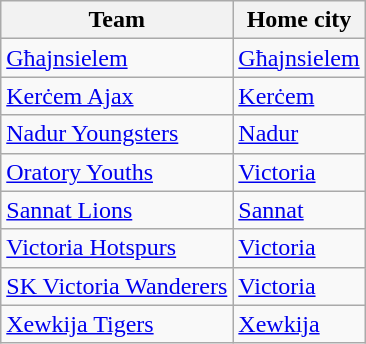<table class="wikitable sortable">
<tr>
<th>Team</th>
<th>Home city</th>
</tr>
<tr>
<td><a href='#'>Għajnsielem</a></td>
<td><a href='#'>Għajnsielem</a></td>
</tr>
<tr>
<td><a href='#'>Kerċem Ajax</a></td>
<td><a href='#'>Kerċem</a></td>
</tr>
<tr>
<td><a href='#'>Nadur Youngsters</a></td>
<td><a href='#'>Nadur</a></td>
</tr>
<tr>
<td><a href='#'>Oratory Youths</a></td>
<td><a href='#'>Victoria</a></td>
</tr>
<tr>
<td><a href='#'>Sannat Lions</a></td>
<td><a href='#'>Sannat</a></td>
</tr>
<tr>
<td><a href='#'>Victoria Hotspurs</a></td>
<td><a href='#'>Victoria</a></td>
</tr>
<tr>
<td><a href='#'>SK Victoria Wanderers</a></td>
<td><a href='#'>Victoria</a></td>
</tr>
<tr>
<td><a href='#'>Xewkija Tigers</a></td>
<td><a href='#'>Xewkija</a></td>
</tr>
</table>
